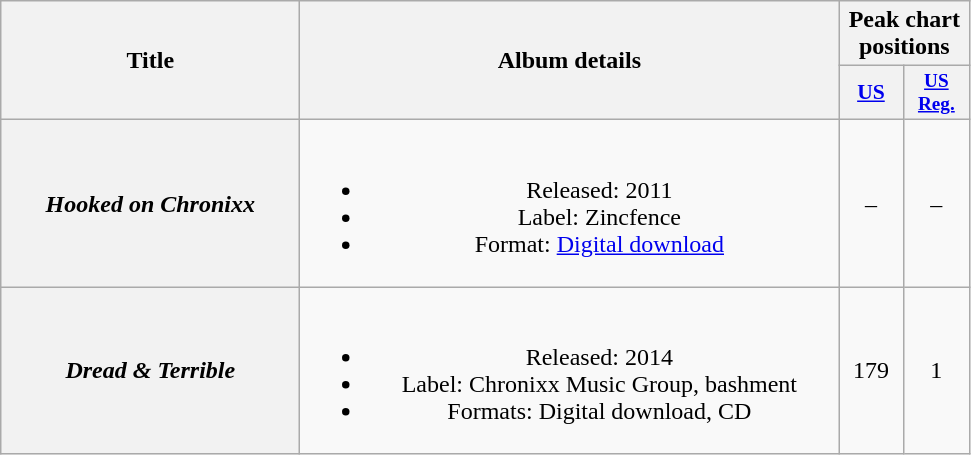<table class="wikitable plainrowheaders" style="text-align:center;">
<tr>
<th scope="col" rowspan="2" style="width:12em;">Title</th>
<th scope="col" rowspan="2" style="width:22em;">Album details</th>
<th scope="col" colspan="2">Peak chart positions</th>
</tr>
<tr>
<th scope="col" style="width:2.5em;font-size:90%;"><a href='#'>US</a><br></th>
<th style="width:3em;font-size:80%;"><a href='#'>US<br>Reg.</a></th>
</tr>
<tr>
<th scope="row"><em>Hooked on Chronixx</em></th>
<td><br><ul><li>Released: 2011</li><li>Label: Zincfence</li><li>Format: <a href='#'>Digital download</a></li></ul></td>
<td>–</td>
<td>–</td>
</tr>
<tr>
<th scope="row"><em>Dread & Terrible</em></th>
<td><br><ul><li>Released: 2014</li><li>Label: Chronixx Music Group, bashment</li><li>Formats: Digital download, CD</li></ul></td>
<td>179</td>
<td>1</td>
</tr>
</table>
